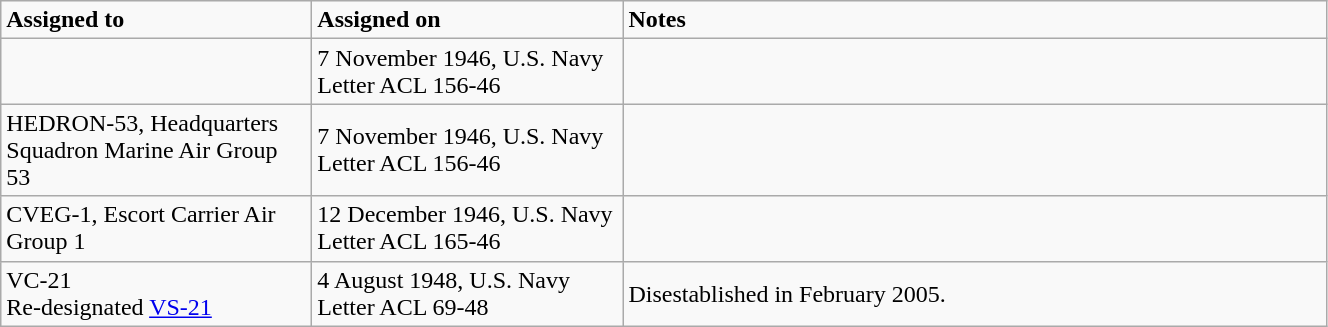<table class="wikitable" style="width: 70%;">
<tr>
<td style="width: 200px;"><strong>Assigned to</strong></td>
<td style="width: 200px;"><strong>Assigned on</strong></td>
<td><strong>Notes</strong></td>
</tr>
<tr>
<td></td>
<td>7 November 1946, U.S. Navy Letter ACL 156-46</td>
<td></td>
</tr>
<tr>
<td>HEDRON-53, Headquarters Squadron Marine Air Group 53</td>
<td>7 November 1946, U.S. Navy Letter ACL 156-46</td>
<td></td>
</tr>
<tr>
<td>CVEG-1, Escort Carrier Air Group 1</td>
<td>12 December 1946, U.S. Navy Letter ACL 165-46</td>
<td></td>
</tr>
<tr>
<td>VC-21<br>Re-designated <a href='#'>VS-21</a></td>
<td>4 August 1948, U.S. Navy Letter ACL 69-48</td>
<td>Disestablished in February 2005.</td>
</tr>
</table>
